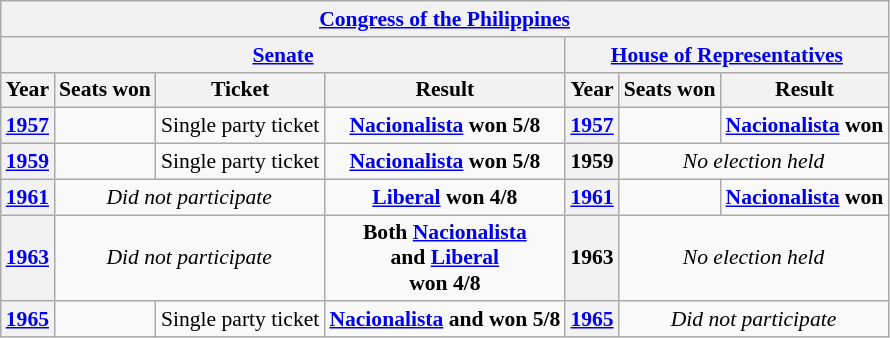<table class="wikitable sortable" style="text-align:center; font-size:90%">
<tr>
<th colspan="7"><a href='#'>Congress of the Philippines</a></th>
</tr>
<tr>
<th colspan="4"><a href='#'>Senate</a></th>
<th colspan="3"><a href='#'>House of Representatives</a></th>
</tr>
<tr>
<th>Year</th>
<th>Seats won</th>
<th>Ticket</th>
<th>Result</th>
<th>Year</th>
<th>Seats won</th>
<th>Result</th>
</tr>
<tr>
<th><a href='#'>1957</a></th>
<td></td>
<td>Single party ticket</td>
<td><strong><a href='#'>Nacionalista</a> won 5/8</strong></td>
<th><a href='#'>1957</a></th>
<td></td>
<td><strong><a href='#'>Nacionalista</a> won</strong></td>
</tr>
<tr>
<th><a href='#'>1959</a></th>
<td></td>
<td>Single party ticket</td>
<td><strong><a href='#'>Nacionalista</a> won 5/8</strong></td>
<th>1959</th>
<td colspan="2"><em>No election held</em></td>
</tr>
<tr>
<th><a href='#'>1961</a></th>
<td colspan="2"><em>Did not participate</em></td>
<td><strong><a href='#'>Liberal</a> won 4/8</strong></td>
<th><a href='#'>1961</a></th>
<td></td>
<td><strong><a href='#'>Nacionalista</a> won</strong></td>
</tr>
<tr>
<th><a href='#'>1963</a></th>
<td colspan="2"><em>Did not participate</em></td>
<td><strong>Both <a href='#'>Nacionalista</a><br>and <a href='#'>Liberal</a><br>won 4/8</strong></td>
<th>1963</th>
<td colspan="2"><em>No election held</em></td>
</tr>
<tr>
<th><a href='#'>1965</a></th>
<td></td>
<td>Single party ticket</td>
<td><strong><a href='#'>Nacionalista</a> and won 5/8</strong></td>
<th><a href='#'>1965</a></th>
<td colspan="2"><em>Did not participate</em></td>
</tr>
</table>
